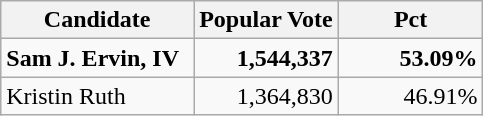<table class="wikitable">
<tr>
<th width=40%>Candidate</th>
<th width=30%>Popular Vote</th>
<th width=30%>Pct</th>
</tr>
<tr>
<td><strong>Sam J. Ervin, IV</strong></td>
<td align="right"><strong>1,544,337</strong></td>
<td align="right"><strong>53.09%</strong></td>
</tr>
<tr>
<td>Kristin Ruth</td>
<td align="right">1,364,830</td>
<td align="right">46.91%</td>
</tr>
</table>
